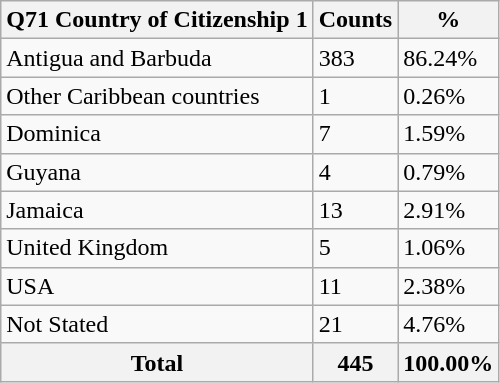<table class="wikitable sortable">
<tr>
<th>Q71 Country of Citizenship 1</th>
<th>Counts</th>
<th>%</th>
</tr>
<tr>
<td>Antigua and Barbuda</td>
<td>383</td>
<td>86.24%</td>
</tr>
<tr>
<td>Other Caribbean countries</td>
<td>1</td>
<td>0.26%</td>
</tr>
<tr>
<td>Dominica</td>
<td>7</td>
<td>1.59%</td>
</tr>
<tr>
<td>Guyana</td>
<td>4</td>
<td>0.79%</td>
</tr>
<tr>
<td>Jamaica</td>
<td>13</td>
<td>2.91%</td>
</tr>
<tr>
<td>United Kingdom</td>
<td>5</td>
<td>1.06%</td>
</tr>
<tr>
<td>USA</td>
<td>11</td>
<td>2.38%</td>
</tr>
<tr>
<td>Not Stated</td>
<td>21</td>
<td>4.76%</td>
</tr>
<tr>
<th>Total</th>
<th>445</th>
<th>100.00%</th>
</tr>
</table>
